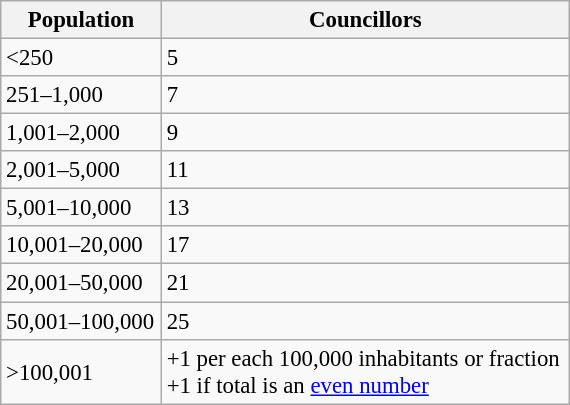<table class="wikitable" style="text-align:left; font-size:95%;">
<tr>
<th width="100">Population</th>
<th width="265">Councillors</th>
</tr>
<tr>
<td><250</td>
<td>5</td>
</tr>
<tr>
<td>251–1,000</td>
<td>7</td>
</tr>
<tr>
<td>1,001–2,000</td>
<td>9</td>
</tr>
<tr>
<td>2,001–5,000</td>
<td>11</td>
</tr>
<tr>
<td>5,001–10,000</td>
<td>13</td>
</tr>
<tr>
<td>10,001–20,000</td>
<td>17</td>
</tr>
<tr>
<td>20,001–50,000</td>
<td>21</td>
</tr>
<tr>
<td>50,001–100,000</td>
<td>25</td>
</tr>
<tr>
<td>>100,001</td>
<td>+1 per each 100,000 inhabitants or fraction<br>+1 if total is an <a href='#'>even number</a></td>
</tr>
</table>
